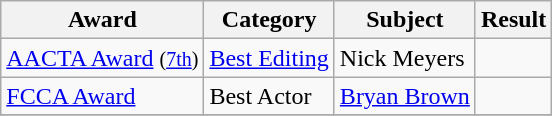<table class="wikitable">
<tr>
<th>Award</th>
<th>Category</th>
<th>Subject</th>
<th>Result</th>
</tr>
<tr>
<td><a href='#'>AACTA Award</a> <small>(<a href='#'>7th</a>)</small></td>
<td><a href='#'>Best Editing</a></td>
<td>Nick Meyers</td>
<td></td>
</tr>
<tr>
<td><a href='#'>FCCA Award</a></td>
<td>Best Actor</td>
<td><a href='#'>Bryan Brown</a></td>
<td></td>
</tr>
<tr>
</tr>
</table>
